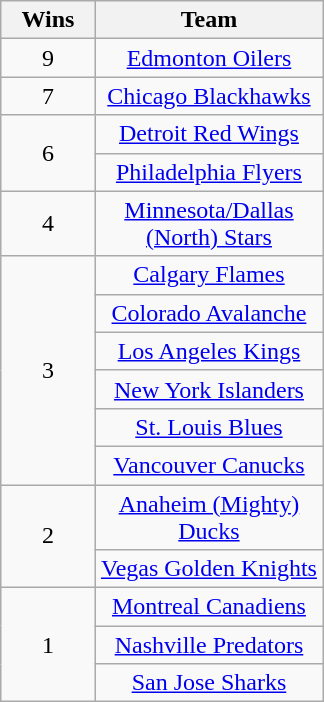<table class="wikitable" style="text-align:center; float:right;">
<tr>
<th width="55">Wins</th>
<th width="145">Team</th>
</tr>
<tr>
<td>9</td>
<td><a href='#'>Edmonton Oilers</a></td>
</tr>
<tr>
<td>7</td>
<td><a href='#'>Chicago Blackhawks</a></td>
</tr>
<tr>
<td rowspan="2">6</td>
<td><a href='#'>Detroit Red Wings</a></td>
</tr>
<tr>
<td><a href='#'>Philadelphia Flyers</a></td>
</tr>
<tr>
<td>4</td>
<td><a href='#'>Minnesota/Dallas (North) Stars</a></td>
</tr>
<tr>
<td rowspan="6">3</td>
<td><a href='#'>Calgary Flames</a></td>
</tr>
<tr>
<td><a href='#'>Colorado Avalanche</a></td>
</tr>
<tr>
<td><a href='#'>Los Angeles Kings</a></td>
</tr>
<tr>
<td><a href='#'>New York Islanders</a></td>
</tr>
<tr>
<td><a href='#'>St. Louis Blues</a></td>
</tr>
<tr>
<td><a href='#'>Vancouver Canucks</a></td>
</tr>
<tr>
<td rowspan="2">2</td>
<td><a href='#'>Anaheim (Mighty) Ducks</a></td>
</tr>
<tr>
<td><a href='#'>Vegas Golden Knights</a></td>
</tr>
<tr>
<td rowspan="3">1</td>
<td><a href='#'>Montreal Canadiens</a></td>
</tr>
<tr>
<td><a href='#'>Nashville Predators</a></td>
</tr>
<tr>
<td><a href='#'>San Jose Sharks</a></td>
</tr>
</table>
